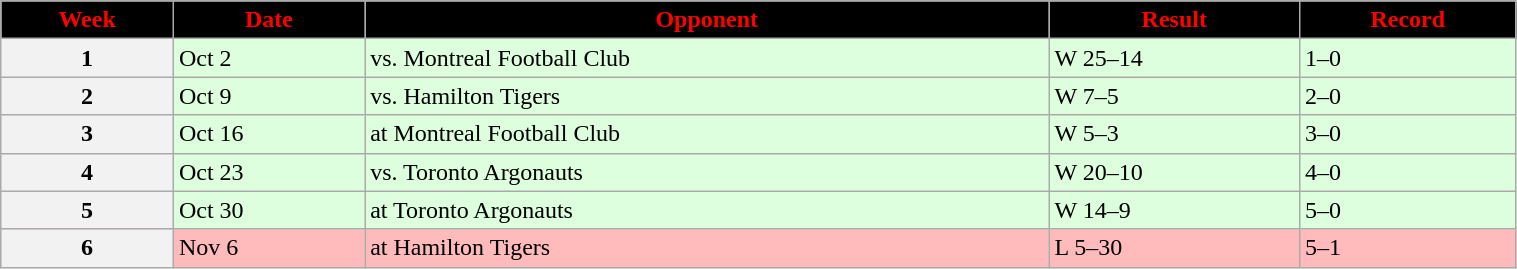<table class="wikitable" width="80%">
<tr align="center"  style="background:black;color:red;">
<td><strong>Week</strong></td>
<td><strong>Date</strong></td>
<td><strong>Opponent</strong></td>
<td><strong>Result</strong></td>
<td><strong>Record</strong></td>
</tr>
<tr style="background:#ddffdd">
<th>1</th>
<td>Oct 2</td>
<td>vs. Montreal Football Club</td>
<td>W 25–14</td>
<td>1–0</td>
</tr>
<tr style="background:#ddffdd">
<th>2</th>
<td>Oct 9</td>
<td>vs. Hamilton Tigers</td>
<td>W 7–5</td>
<td>2–0</td>
</tr>
<tr style="background:#ddffdd">
<th>3</th>
<td>Oct 16</td>
<td>at Montreal Football Club</td>
<td>W 5–3</td>
<td>3–0</td>
</tr>
<tr style="background:#ddffdd">
<th>4</th>
<td>Oct 23</td>
<td>vs. Toronto Argonauts</td>
<td>W 20–10</td>
<td>4–0</td>
</tr>
<tr style="background:#ddffdd">
<th>5</th>
<td>Oct 30</td>
<td>at Toronto Argonauts</td>
<td>W 14–9</td>
<td>5–0</td>
</tr>
<tr style="background:#ffbbbb">
<th>6</th>
<td>Nov 6</td>
<td>at Hamilton Tigers</td>
<td>L 5–30</td>
<td>5–1</td>
</tr>
</table>
